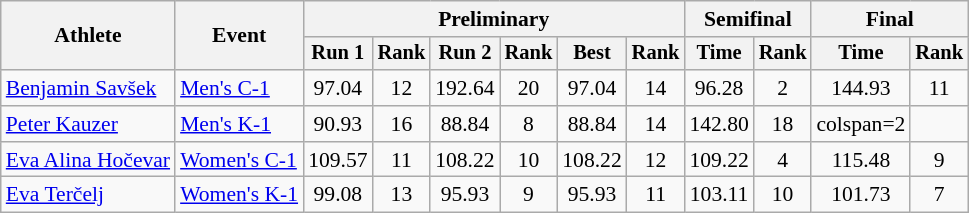<table class="wikitable" style="font-size:90%">
<tr>
<th rowspan=2>Athlete</th>
<th rowspan=2>Event</th>
<th colspan=6>Preliminary</th>
<th colspan=2>Semifinal</th>
<th colspan=2>Final</th>
</tr>
<tr style="font-size:95%">
<th>Run 1</th>
<th>Rank</th>
<th>Run 2</th>
<th>Rank</th>
<th>Best</th>
<th>Rank</th>
<th>Time</th>
<th>Rank</th>
<th>Time</th>
<th>Rank</th>
</tr>
<tr align=center>
<td align=left><a href='#'>Benjamin Savšek</a></td>
<td align=left><a href='#'>Men's C-1</a></td>
<td>97.04</td>
<td>12</td>
<td>192.64</td>
<td>20</td>
<td>97.04</td>
<td>14</td>
<td>96.28</td>
<td>2</td>
<td>144.93</td>
<td>11</td>
</tr>
<tr align=center>
<td align=left><a href='#'>Peter Kauzer</a></td>
<td align=left><a href='#'>Men's K-1</a></td>
<td>90.93</td>
<td>16</td>
<td>88.84</td>
<td>8</td>
<td>88.84</td>
<td>14</td>
<td>142.80</td>
<td>18</td>
<td>colspan=2 </td>
</tr>
<tr align=center>
<td align=left><a href='#'>Eva Alina Hočevar</a></td>
<td align=left><a href='#'>Women's C-1</a></td>
<td>109.57</td>
<td>11</td>
<td>108.22</td>
<td>10</td>
<td>108.22</td>
<td>12</td>
<td>109.22</td>
<td>4</td>
<td>115.48</td>
<td>9</td>
</tr>
<tr align=center>
<td align=left><a href='#'>Eva Terčelj</a></td>
<td align=left><a href='#'>Women's K-1</a></td>
<td>99.08</td>
<td>13</td>
<td>95.93</td>
<td>9</td>
<td>95.93</td>
<td>11</td>
<td>103.11</td>
<td>10</td>
<td>101.73</td>
<td>7</td>
</tr>
</table>
